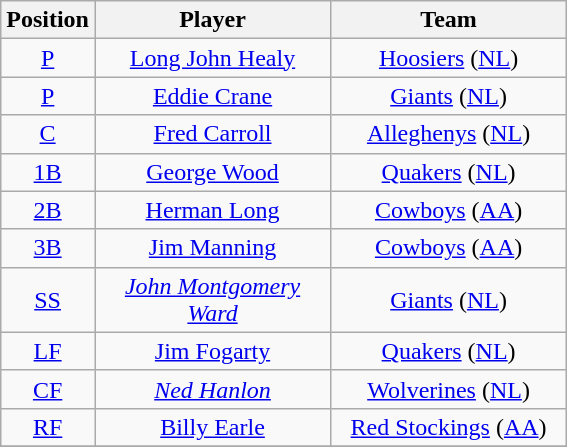<table class="wikitable" style="font-size: 100%; text-align:center;">
<tr>
<th>Position</th>
<th width="150">Player</th>
<th width="150">Team</th>
</tr>
<tr>
<td><a href='#'>P</a></td>
<td><a href='#'>Long John Healy</a></td>
<td><a href='#'>Hoosiers</a>  (<a href='#'>NL</a>)</td>
</tr>
<tr>
<td><a href='#'>P</a></td>
<td><a href='#'>Eddie Crane</a></td>
<td><a href='#'>Giants</a> (<a href='#'>NL</a>)</td>
</tr>
<tr>
<td><a href='#'>C</a></td>
<td><a href='#'>Fred Carroll</a></td>
<td><a href='#'>Alleghenys</a> (<a href='#'>NL</a>)</td>
</tr>
<tr>
<td><a href='#'>1B</a></td>
<td><a href='#'>George Wood</a></td>
<td><a href='#'>Quakers</a> (<a href='#'>NL</a>)</td>
</tr>
<tr>
<td><a href='#'>2B</a></td>
<td><a href='#'>Herman Long</a></td>
<td><a href='#'>Cowboys</a> (<a href='#'>AA</a>)</td>
</tr>
<tr>
<td><a href='#'>3B</a></td>
<td><a href='#'>Jim Manning</a></td>
<td><a href='#'>Cowboys</a> (<a href='#'>AA</a>)</td>
</tr>
<tr>
<td><a href='#'>SS</a></td>
<td><em><a href='#'>John Montgomery Ward</a></em></td>
<td><a href='#'>Giants</a> (<a href='#'>NL</a>)</td>
</tr>
<tr>
<td><a href='#'>LF</a></td>
<td><a href='#'>Jim Fogarty</a></td>
<td><a href='#'>Quakers</a> (<a href='#'>NL</a>)</td>
</tr>
<tr>
<td><a href='#'>CF</a></td>
<td><em><a href='#'>Ned Hanlon</a></em></td>
<td><a href='#'>Wolverines</a> (<a href='#'>NL</a>)</td>
</tr>
<tr>
<td><a href='#'>RF</a></td>
<td><a href='#'>Billy Earle</a></td>
<td><a href='#'>Red Stockings</a> (<a href='#'>AA</a>)</td>
</tr>
<tr>
</tr>
</table>
